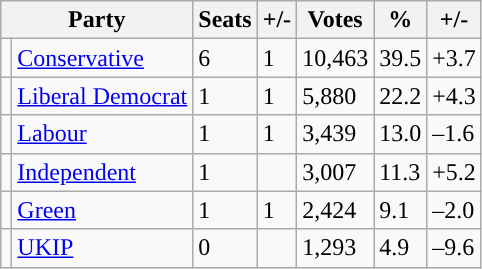<table class="wikitable sortable">
<tr>
<th colspan="2">Party</th>
<th>Seats</th>
<th>+/-</th>
<th>Votes</th>
<th>%</th>
<th>+/-</th>
</tr>
<tr>
<td style="background-color: "></td>
<td><a href='#'>Conservative</a></td>
<td>6</td>
<td>1</td>
<td>10,463</td>
<td>39.5</td>
<td><span>+3.7</span></td>
</tr>
<tr>
<td style="background-color: "></td>
<td><a href='#'>Liberal Democrat</a></td>
<td>1</td>
<td>1</td>
<td>5,880</td>
<td>22.2</td>
<td><span>+4.3</span></td>
</tr>
<tr>
<td style="background-color: "></td>
<td><a href='#'>Labour</a></td>
<td>1</td>
<td>1</td>
<td>3,439</td>
<td>13.0</td>
<td><span>–1.6</span></td>
</tr>
<tr>
<td style="background-color: "></td>
<td><a href='#'>Independent</a></td>
<td>1</td>
<td></td>
<td>3,007</td>
<td>11.3</td>
<td><span>+5.2</span></td>
</tr>
<tr>
<td style="background-color: "></td>
<td><a href='#'>Green</a></td>
<td>1</td>
<td>1</td>
<td>2,424</td>
<td>9.1</td>
<td><span>–2.0</span></td>
</tr>
<tr>
<td style="background-color: "></td>
<td><a href='#'>UKIP</a></td>
<td>0</td>
<td></td>
<td>1,293</td>
<td>4.9</td>
<td><span>–9.6</span></td>
</tr>
</table>
